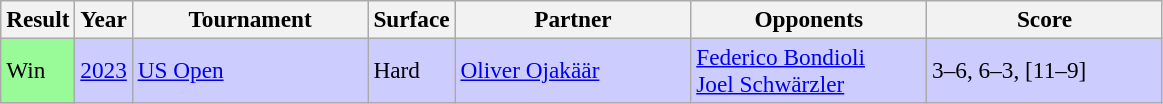<table class="wikitable" style=font-size:97%>
<tr>
<th>Result</th>
<th>Year</th>
<th width=150>Tournament</th>
<th>Surface</th>
<th width=150>Partner</th>
<th width=150>Opponents</th>
<th width=150>Score</th>
</tr>
<tr style="background:#ccf;">
<td style="background:#98fb98;">Win</td>
<td><a href='#'>2023</a></td>
<td><a href='#'>US Open</a></td>
<td>Hard</td>
<td> <a href='#'>Oliver Ojakäär</a></td>
<td> <a href='#'>Federico Bondioli</a><br> <a href='#'>Joel Schwärzler</a></td>
<td>3–6, 6–3, [11–9]</td>
</tr>
</table>
